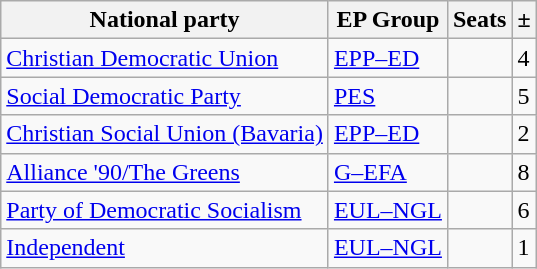<table class="wikitable">
<tr>
<th>National party</th>
<th>EP Group</th>
<th>Seats</th>
<th>±</th>
</tr>
<tr>
<td> <a href='#'>Christian Democratic Union</a></td>
<td> <a href='#'>EPP–ED</a></td>
<td></td>
<td> 4</td>
</tr>
<tr>
<td> <a href='#'>Social Democratic Party</a></td>
<td> <a href='#'>PES</a></td>
<td></td>
<td> 5</td>
</tr>
<tr>
<td> <a href='#'>Christian Social Union (Bavaria)</a></td>
<td> <a href='#'>EPP–ED</a></td>
<td></td>
<td> 2</td>
</tr>
<tr>
<td> <a href='#'>Alliance '90/The Greens</a></td>
<td> <a href='#'>G–EFA</a></td>
<td></td>
<td> 8</td>
</tr>
<tr>
<td> <a href='#'>Party of Democratic Socialism</a></td>
<td> <a href='#'>EUL–NGL</a></td>
<td></td>
<td> 6</td>
</tr>
<tr>
<td> <a href='#'>Independent</a></td>
<td> <a href='#'>EUL–NGL</a></td>
<td></td>
<td> 1</td>
</tr>
</table>
